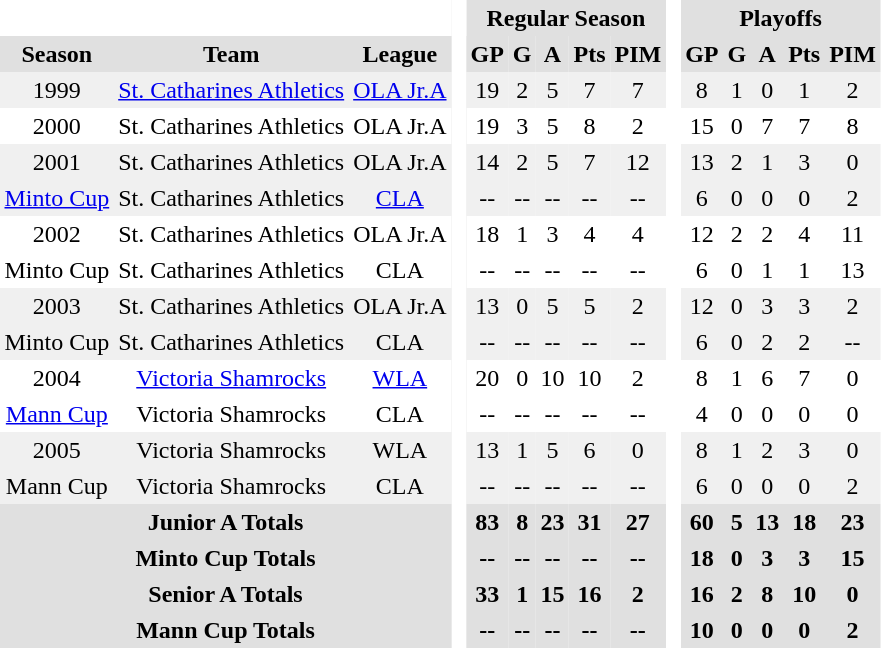<table BORDER="0" CELLPADDING="3" CELLSPACING="0">
<tr ALIGN="center" bgcolor="#e0e0e0">
<th colspan="3" bgcolor="#ffffff"> </th>
<th rowspan="99" bgcolor="#ffffff"> </th>
<th colspan="5">Regular Season</th>
<th rowspan="99" bgcolor="#ffffff"> </th>
<th colspan="5">Playoffs</th>
</tr>
<tr ALIGN="center" bgcolor="#e0e0e0">
<th>Season</th>
<th>Team</th>
<th>League</th>
<th>GP</th>
<th>G</th>
<th>A</th>
<th>Pts</th>
<th>PIM</th>
<th>GP</th>
<th>G</th>
<th>A</th>
<th>Pts</th>
<th>PIM</th>
</tr>
<tr ALIGN="center" bgcolor="#f0f0f0">
<td>1999</td>
<td><a href='#'>St. Catharines Athletics</a></td>
<td><a href='#'>OLA Jr.A</a></td>
<td>19</td>
<td>2</td>
<td>5</td>
<td>7</td>
<td>7</td>
<td>8</td>
<td>1</td>
<td>0</td>
<td>1</td>
<td>2</td>
</tr>
<tr ALIGN="center">
<td>2000</td>
<td>St. Catharines Athletics</td>
<td>OLA Jr.A</td>
<td>19</td>
<td>3</td>
<td>5</td>
<td>8</td>
<td>2</td>
<td>15</td>
<td>0</td>
<td>7</td>
<td>7</td>
<td>8</td>
</tr>
<tr ALIGN="center" bgcolor="#f0f0f0">
<td>2001</td>
<td>St. Catharines Athletics</td>
<td>OLA Jr.A</td>
<td>14</td>
<td>2</td>
<td>5</td>
<td>7</td>
<td>12</td>
<td>13</td>
<td>2</td>
<td>1</td>
<td>3</td>
<td>0</td>
</tr>
<tr ALIGN="center" bgcolor="#f0f0f0">
<td><a href='#'>Minto Cup</a></td>
<td>St. Catharines Athletics</td>
<td><a href='#'>CLA</a></td>
<td>--</td>
<td>--</td>
<td>--</td>
<td>--</td>
<td>--</td>
<td>6</td>
<td>0</td>
<td>0</td>
<td>0</td>
<td>2</td>
</tr>
<tr ALIGN="center">
<td>2002</td>
<td>St. Catharines Athletics</td>
<td>OLA Jr.A</td>
<td>18</td>
<td>1</td>
<td>3</td>
<td>4</td>
<td>4</td>
<td>12</td>
<td>2</td>
<td>2</td>
<td>4</td>
<td>11</td>
</tr>
<tr ALIGN="center">
<td>Minto Cup</td>
<td>St. Catharines Athletics</td>
<td>CLA</td>
<td>--</td>
<td>--</td>
<td>--</td>
<td>--</td>
<td>--</td>
<td>6</td>
<td>0</td>
<td>1</td>
<td>1</td>
<td>13</td>
</tr>
<tr ALIGN="center" bgcolor="#f0f0f0">
<td>2003</td>
<td>St. Catharines Athletics</td>
<td>OLA Jr.A</td>
<td>13</td>
<td>0</td>
<td>5</td>
<td>5</td>
<td>2</td>
<td>12</td>
<td>0</td>
<td>3</td>
<td>3</td>
<td>2</td>
</tr>
<tr ALIGN="center" bgcolor="#f0f0f0">
<td>Minto Cup</td>
<td>St. Catharines Athletics</td>
<td>CLA</td>
<td>--</td>
<td>--</td>
<td>--</td>
<td>--</td>
<td>--</td>
<td>6</td>
<td>0</td>
<td>2</td>
<td>2</td>
<td>--</td>
</tr>
<tr ALIGN="center">
<td>2004</td>
<td><a href='#'>Victoria Shamrocks</a></td>
<td><a href='#'>WLA</a></td>
<td>20</td>
<td>0</td>
<td>10</td>
<td>10</td>
<td>2</td>
<td>8</td>
<td>1</td>
<td>6</td>
<td>7</td>
<td>0</td>
</tr>
<tr ALIGN="center">
<td><a href='#'>Mann Cup</a></td>
<td>Victoria Shamrocks</td>
<td>CLA</td>
<td>--</td>
<td>--</td>
<td>--</td>
<td>--</td>
<td>--</td>
<td>4</td>
<td>0</td>
<td>0</td>
<td>0</td>
<td>0</td>
</tr>
<tr ALIGN="center" bgcolor="#f0f0f0">
<td>2005</td>
<td>Victoria Shamrocks</td>
<td>WLA</td>
<td>13</td>
<td>1</td>
<td>5</td>
<td>6</td>
<td>0</td>
<td>8</td>
<td>1</td>
<td>2</td>
<td>3</td>
<td>0</td>
</tr>
<tr ALIGN="center" bgcolor="#f0f0f0">
<td>Mann Cup</td>
<td>Victoria Shamrocks</td>
<td>CLA</td>
<td>--</td>
<td>--</td>
<td>--</td>
<td>--</td>
<td>--</td>
<td>6</td>
<td>0</td>
<td>0</td>
<td>0</td>
<td>2</td>
</tr>
<tr ALIGN="center" bgcolor="#e0e0e0">
<th colspan="3">Junior A Totals</th>
<th>83</th>
<th>8</th>
<th>23</th>
<th>31</th>
<th>27</th>
<th>60</th>
<th>5</th>
<th>13</th>
<th>18</th>
<th>23</th>
</tr>
<tr ALIGN="center" bgcolor="#e0e0e0">
<th colspan="3">Minto Cup Totals</th>
<th>--</th>
<th>--</th>
<th>--</th>
<th>--</th>
<th>--</th>
<th>18</th>
<th>0</th>
<th>3</th>
<th>3</th>
<th>15</th>
</tr>
<tr ALIGN="center" bgcolor="#e0e0e0">
<th colspan="3">Senior A Totals</th>
<th>33</th>
<th>1</th>
<th>15</th>
<th>16</th>
<th>2</th>
<th>16</th>
<th>2</th>
<th>8</th>
<th>10</th>
<th>0</th>
</tr>
<tr ALIGN="center" bgcolor="#e0e0e0">
<th colspan="3">Mann Cup Totals</th>
<th>--</th>
<th>--</th>
<th>--</th>
<th>--</th>
<th>--</th>
<th>10</th>
<th>0</th>
<th>0</th>
<th>0</th>
<th>2</th>
</tr>
</table>
